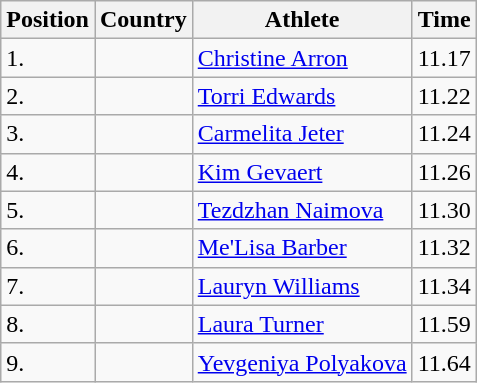<table class="wikitable">
<tr>
<th>Position</th>
<th>Country</th>
<th>Athlete</th>
<th>Time</th>
</tr>
<tr>
<td>1.</td>
<td></td>
<td><a href='#'>Christine Arron</a></td>
<td>11.17</td>
</tr>
<tr>
<td>2.</td>
<td></td>
<td><a href='#'>Torri Edwards</a></td>
<td>11.22</td>
</tr>
<tr>
<td>3.</td>
<td></td>
<td><a href='#'>Carmelita Jeter</a></td>
<td>11.24</td>
</tr>
<tr>
<td>4.</td>
<td></td>
<td><a href='#'>Kim Gevaert</a></td>
<td>11.26</td>
</tr>
<tr>
<td>5.</td>
<td></td>
<td><a href='#'>Tezdzhan Naimova</a></td>
<td>11.30</td>
</tr>
<tr>
<td>6.</td>
<td></td>
<td><a href='#'>Me'Lisa Barber</a></td>
<td>11.32</td>
</tr>
<tr>
<td>7.</td>
<td></td>
<td><a href='#'>Lauryn Williams</a></td>
<td>11.34</td>
</tr>
<tr>
<td>8.</td>
<td></td>
<td><a href='#'>Laura Turner</a></td>
<td>11.59</td>
</tr>
<tr>
<td>9.</td>
<td></td>
<td><a href='#'>Yevgeniya Polyakova</a></td>
<td>11.64</td>
</tr>
</table>
